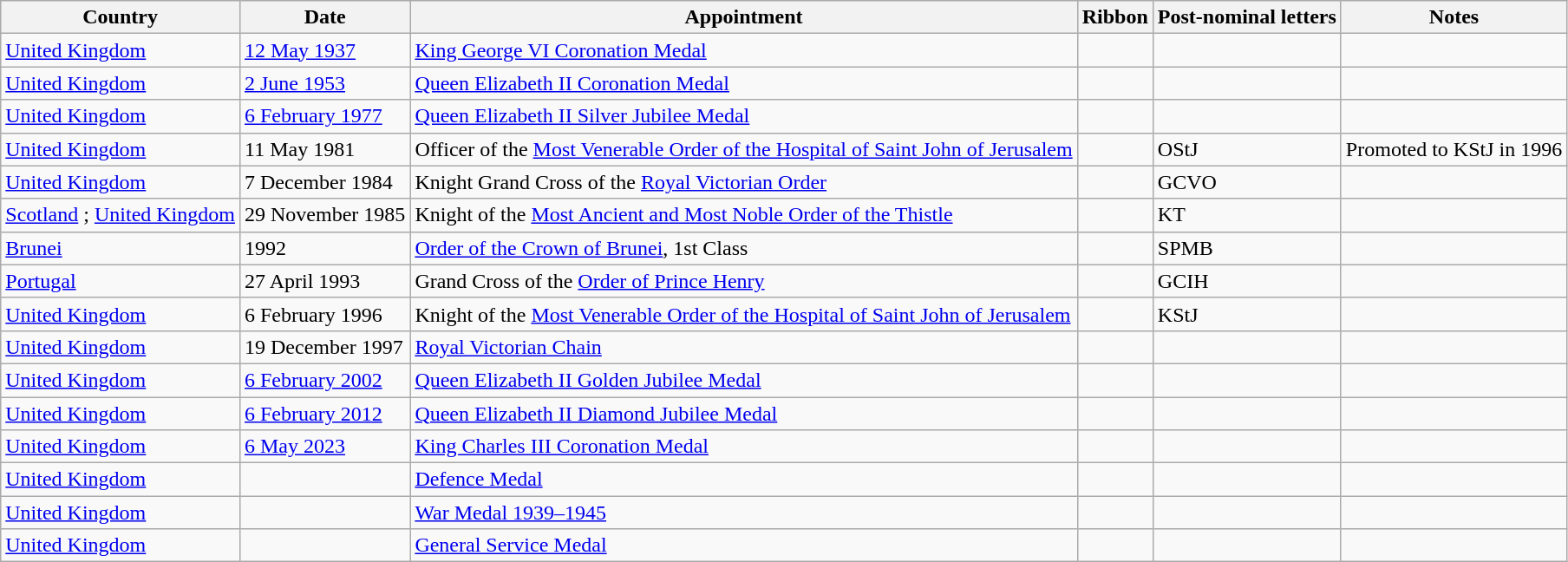<table class="wikitable sortable">
<tr>
<th>Country</th>
<th>Date</th>
<th>Appointment</th>
<th>Ribbon</th>
<th>Post-nominal letters</th>
<th>Notes</th>
</tr>
<tr>
<td><a href='#'>United Kingdom</a></td>
<td><a href='#'>12 May 1937</a></td>
<td><a href='#'>King George VI Coronation Medal</a></td>
<td></td>
<td></td>
<td></td>
</tr>
<tr>
<td><a href='#'>United Kingdom</a></td>
<td><a href='#'>2 June 1953</a></td>
<td><a href='#'>Queen Elizabeth II Coronation Medal</a></td>
<td></td>
<td></td>
<td></td>
</tr>
<tr>
<td><a href='#'>United Kingdom</a></td>
<td><a href='#'>6 February 1977</a></td>
<td><a href='#'>Queen Elizabeth II Silver Jubilee Medal</a></td>
<td></td>
<td></td>
<td></td>
</tr>
<tr>
<td><a href='#'>United Kingdom</a></td>
<td>11 May 1981</td>
<td>Officer of the <a href='#'>Most Venerable Order of the Hospital of Saint John of Jerusalem</a></td>
<td></td>
<td>OStJ</td>
<td>Promoted to KStJ in 1996</td>
</tr>
<tr>
<td><a href='#'>United Kingdom</a></td>
<td>7 December 1984</td>
<td>Knight Grand Cross of the <a href='#'>Royal Victorian Order</a></td>
<td></td>
<td>GCVO</td>
<td></td>
</tr>
<tr>
<td><a href='#'>Scotland</a> ; <a href='#'>United Kingdom</a></td>
<td>29 November 1985</td>
<td>Knight of the <a href='#'>Most Ancient and Most Noble Order of the Thistle</a></td>
<td></td>
<td>KT</td>
<td></td>
</tr>
<tr>
<td><a href='#'>Brunei</a></td>
<td>1992</td>
<td><a href='#'>Order of the Crown of Brunei</a>, 1st Class</td>
<td></td>
<td>SPMB</td>
<td></td>
</tr>
<tr>
<td><a href='#'>Portugal</a></td>
<td>27 April 1993</td>
<td>Grand Cross of the <a href='#'>Order of Prince Henry</a></td>
<td></td>
<td>GCIH</td>
<td></td>
</tr>
<tr>
<td><a href='#'>United Kingdom</a></td>
<td>6 February 1996</td>
<td>Knight of the <a href='#'>Most Venerable Order of the Hospital of Saint John of Jerusalem</a></td>
<td></td>
<td>KStJ</td>
<td></td>
</tr>
<tr>
<td><a href='#'>United Kingdom</a></td>
<td>19 December 1997</td>
<td><a href='#'>Royal Victorian Chain</a></td>
<td></td>
<td></td>
<td></td>
</tr>
<tr>
<td><a href='#'>United Kingdom</a></td>
<td><a href='#'>6 February 2002</a></td>
<td><a href='#'>Queen Elizabeth II Golden Jubilee Medal</a></td>
<td></td>
<td></td>
<td></td>
</tr>
<tr>
<td><a href='#'>United Kingdom</a></td>
<td><a href='#'>6 February 2012</a></td>
<td><a href='#'>Queen Elizabeth II Diamond Jubilee Medal</a></td>
<td></td>
<td></td>
<td></td>
</tr>
<tr>
<td><a href='#'>United Kingdom</a></td>
<td><a href='#'>6 May 2023</a></td>
<td><a href='#'>King Charles III Coronation Medal</a></td>
<td></td>
<td></td>
<td></td>
</tr>
<tr>
<td><a href='#'>United Kingdom</a></td>
<td></td>
<td><a href='#'>Defence Medal</a></td>
<td></td>
<td></td>
<td></td>
</tr>
<tr>
<td><a href='#'>United Kingdom</a></td>
<td></td>
<td><a href='#'>War Medal 1939–1945</a></td>
<td></td>
<td></td>
<td></td>
</tr>
<tr>
<td><a href='#'>United Kingdom</a></td>
<td></td>
<td><a href='#'>General Service Medal</a></td>
<td></td>
<td></td>
<td></td>
</tr>
</table>
